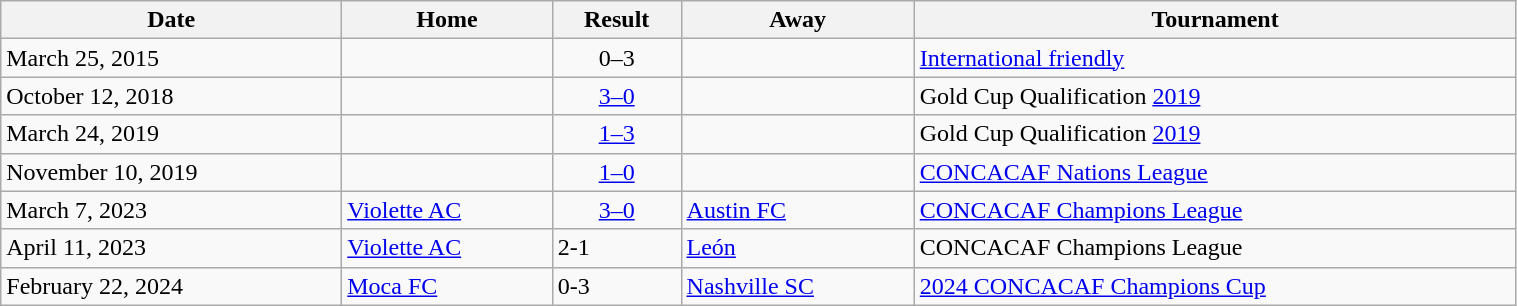<table class="wikitable" style="text-align:left; width:80%;" style="text-align:center">
<tr>
<th>Date</th>
<th>Home</th>
<th>Result</th>
<th>Away</th>
<th>Tournament</th>
</tr>
<tr>
<td>March 25, 2015</td>
<td></td>
<td align=center>0–3</td>
<td></td>
<td><a href='#'>International friendly</a></td>
</tr>
<tr>
<td>October 12, 2018</td>
<td></td>
<td align=center><a href='#'>3–0</a></td>
<td></td>
<td>Gold Cup Qualification <a href='#'>2019</a></td>
</tr>
<tr>
<td>March 24, 2019</td>
<td></td>
<td align=center><a href='#'>1–3</a></td>
<td></td>
<td>Gold Cup Qualification <a href='#'>2019</a></td>
</tr>
<tr>
<td>November 10, 2019</td>
<td></td>
<td align=center><a href='#'>1–0</a></td>
<td></td>
<td><a href='#'>CONCACAF Nations League</a></td>
</tr>
<tr>
<td>March 7, 2023</td>
<td> <a href='#'>Violette AC</a></td>
<td align=center><a href='#'>3–0</a></td>
<td> <a href='#'>Austin FC</a></td>
<td><a href='#'>CONCACAF Champions League</a></td>
</tr>
<tr>
<td>April 11, 2023</td>
<td> <a href='#'>Violette AC</a></td>
<td>2-1</td>
<td> <a href='#'>León</a></td>
<td>CONCACAF Champions League</td>
</tr>
<tr>
<td>February 22, 2024</td>
<td> <a href='#'>Moca FC</a></td>
<td>0-3</td>
<td> <a href='#'>Nashville SC</a></td>
<td><a href='#'>2024 CONCACAF Champions Cup</a></td>
</tr>
</table>
